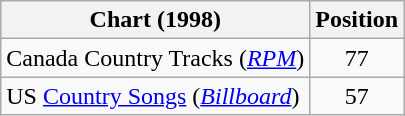<table class="wikitable sortable">
<tr>
<th scope="col">Chart (1998)</th>
<th scope="col">Position</th>
</tr>
<tr>
<td>Canada Country Tracks (<em><a href='#'>RPM</a></em>)</td>
<td align="center">77</td>
</tr>
<tr>
<td>US <a href='#'>Country Songs</a> (<em><a href='#'>Billboard</a></em>)</td>
<td align="center">57</td>
</tr>
</table>
